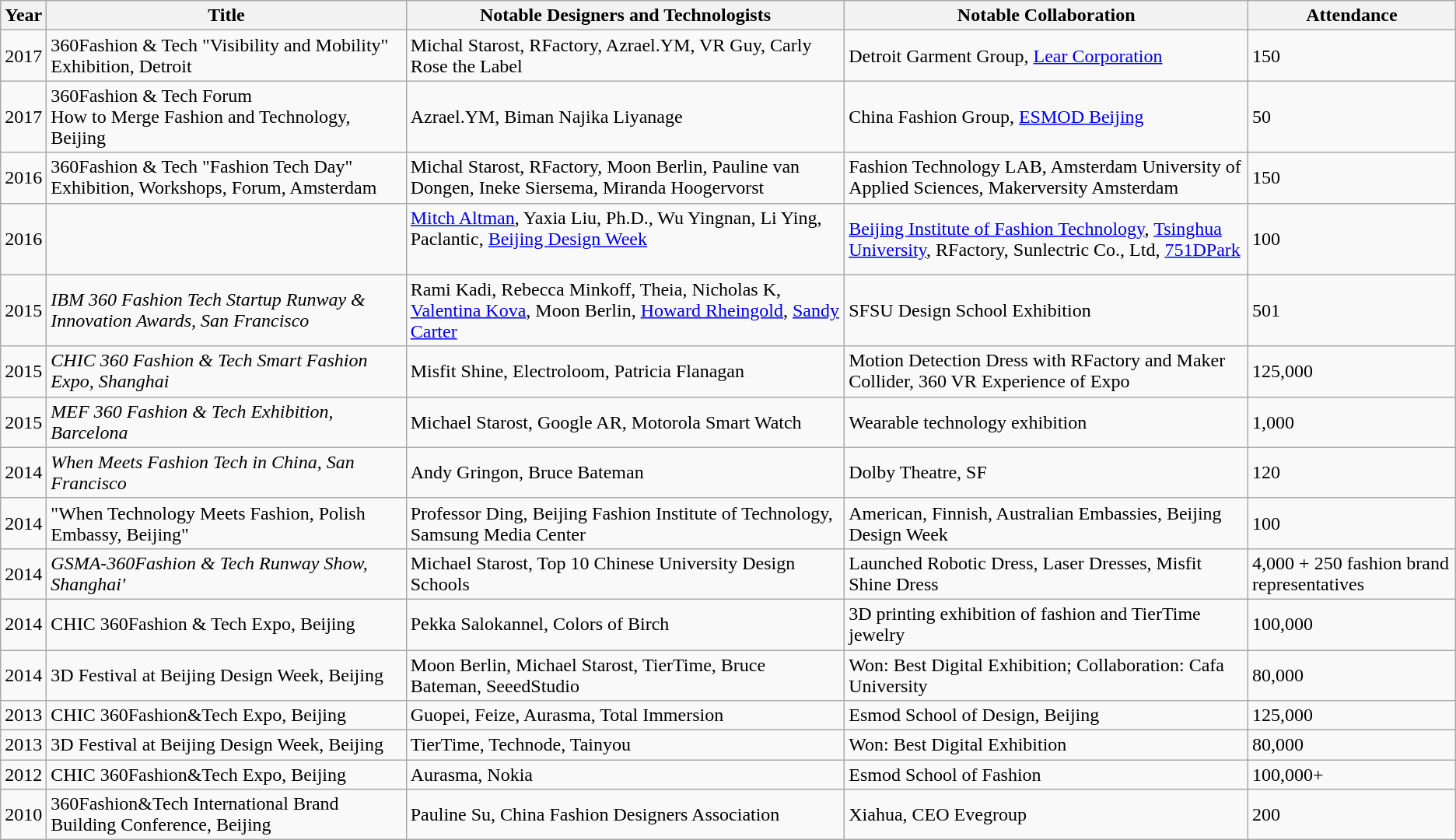<table class="wikitable sortable">
<tr>
<th>Year</th>
<th>Title</th>
<th>Notable Designers and Technologists</th>
<th class="unsortable">Notable Collaboration</th>
<th class="unsortable">Attendance</th>
</tr>
<tr>
<td>2017</td>
<td>360Fashion & Tech "Visibility and Mobility" Exhibition, Detroit</td>
<td>Michal Starost, RFactory, Azrael.YM, VR Guy, Carly Rose the Label</td>
<td>Detroit Garment Group, <a href='#'>Lear Corporation</a></td>
<td>150</td>
</tr>
<tr>
<td>2017</td>
<td>360Fashion & Tech Forum<br>How to Merge Fashion and Technology, Beijing</td>
<td>Azrael.YM, Biman Najika Liyanage</td>
<td>China Fashion Group, <a href='#'>ESMOD Beijing</a></td>
<td>50</td>
</tr>
<tr>
<td>2016</td>
<td>360Fashion & Tech "Fashion Tech Day" Exhibition, Workshops, Forum, Amsterdam</td>
<td>Michal Starost, RFactory, Moon Berlin, Pauline van Dongen, Ineke Siersema, Miranda Hoogervorst</td>
<td>Fashion Technology LAB, Amsterdam University of Applied Sciences, Makerversity Amsterdam<br></td>
<td>150</td>
</tr>
<tr>
<td>2016</td>
<td></td>
<td><a href='#'>Mitch Altman</a>, Yaxia Liu, Ph.D., Wu Yingnan, Li Ying, Paclantic, <a href='#'>Beijing Design Week</a><br><br></td>
<td><a href='#'>Beijing Institute of Fashion Technology</a>, <a href='#'>Tsinghua University</a>, RFactory, Sunlectric Co., Ltd, <a href='#'>751DPark</a></td>
<td>100</td>
</tr>
<tr>
<td>2015</td>
<td><em>IBM 360 Fashion Tech Startup Runway & Innovation Awards, San Francisco</em></td>
<td>Rami Kadi, Rebecca Minkoff, Theia, Nicholas K, <a href='#'>Valentina Kova</a>, Moon Berlin, <a href='#'>Howard Rheingold</a>, <a href='#'>Sandy Carter</a></td>
<td>SFSU Design School Exhibition</td>
<td>501</td>
</tr>
<tr>
<td>2015</td>
<td><em>CHIC 360 Fashion & Tech Smart Fashion Expo, Shanghai</em></td>
<td>Misfit Shine, Electroloom, Patricia Flanagan</td>
<td>Motion Detection Dress with RFactory and Maker Collider, 360 VR Experience of Expo</td>
<td>125,000</td>
</tr>
<tr>
<td>2015</td>
<td><em>MEF 360 Fashion & Tech Exhibition, Barcelona</em></td>
<td>Michael Starost, Google AR, Motorola Smart Watch</td>
<td>Wearable technology exhibition</td>
<td>1,000</td>
</tr>
<tr>
<td>2014</td>
<td><em>When Meets Fashion Tech in China, San Francisco</em></td>
<td>Andy Gringon, Bruce Bateman</td>
<td>Dolby Theatre, SF</td>
<td>120</td>
</tr>
<tr>
<td>2014</td>
<td>"When Technology Meets Fashion, Polish Embassy, Beijing"</td>
<td>Professor Ding, Beijing Fashion Institute of Technology, Samsung Media Center</td>
<td>American, Finnish, Australian Embassies, Beijing Design Week</td>
<td>100</td>
</tr>
<tr>
<td>2014</td>
<td><em>GSMA-360Fashion & Tech Runway Show, Shanghai'</td>
<td>Michael Starost, Top 10 Chinese University Design Schools</td>
<td>Launched Robotic Dress, Laser Dresses, Misfit Shine Dress</td>
<td>4,000 + 250 fashion brand representatives</td>
</tr>
<tr>
<td>2014</td>
<td></em>CHIC 360Fashion & Tech Expo, Beijing<em></td>
<td>Pekka Salokannel, Colors of Birch</td>
<td>3D printing exhibition of  fashion and TierTime jewelry</td>
<td>100,000</td>
</tr>
<tr>
<td>2014</td>
<td></em>3D Festival at Beijing Design Week, Beijing<em></td>
<td>Moon Berlin, Michael Starost, TierTime, Bruce Bateman, SeeedStudio</td>
<td>Won: Best Digital Exhibition; Collaboration: Cafa University</td>
<td>80,000</td>
</tr>
<tr>
<td>2013</td>
<td></em>CHIC 360Fashion&Tech Expo, Beijing<em></td>
<td>Guopei, Feize, Aurasma, Total Immersion</td>
<td>Esmod School of Design, Beijing</td>
<td>125,000</td>
</tr>
<tr>
<td>2013</td>
<td></em>3D Festival at Beijing Design Week, Beijing<em></td>
<td>TierTime, Technode, Tainyou</td>
<td>Won: Best Digital Exhibition</td>
<td>80,000</td>
</tr>
<tr>
<td>2012</td>
<td></em>CHIC 360Fashion&Tech Expo, Beijing<em></td>
<td>Aurasma, Nokia</td>
<td>Esmod School of Fashion</td>
<td>100,000+</td>
</tr>
<tr>
<td>2010</td>
<td></em>360Fashion&Tech International Brand Building Conference, Beijing<em></td>
<td>Pauline Su, China Fashion Designers Association</td>
<td>Xiahua, CEO Evegroup</td>
<td>200</td>
</tr>
</table>
